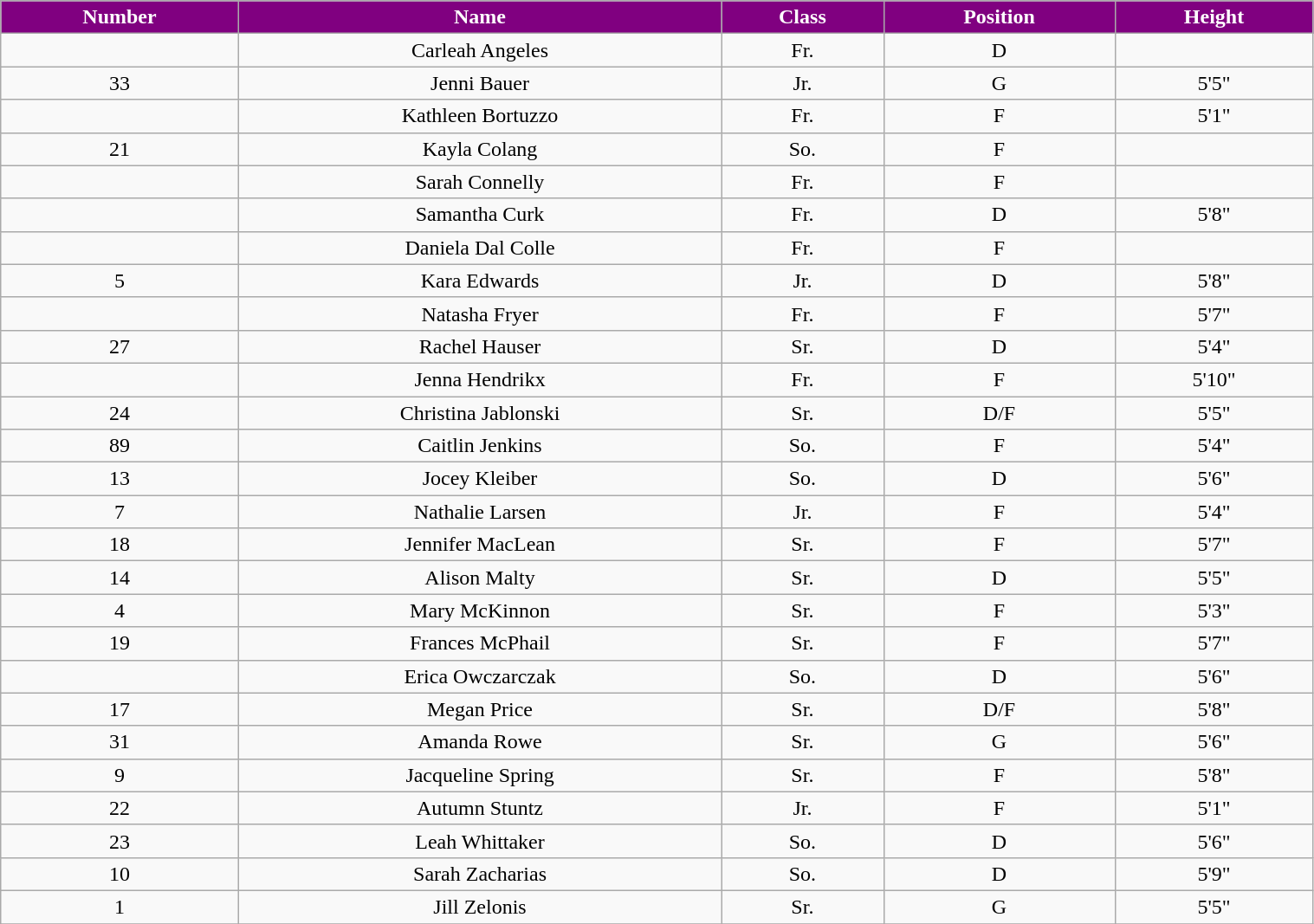<table class="wikitable" width="80%">
<tr align="center"  style=" background:purple;color:#FFFFFF;">
<td><strong>Number</strong></td>
<td><strong>Name</strong></td>
<td><strong>Class</strong></td>
<td><strong>Position</strong></td>
<td><strong>Height</strong></td>
</tr>
<tr align="center" bgcolor="">
<td></td>
<td>Carleah Angeles</td>
<td>Fr.</td>
<td>D</td>
<td></td>
</tr>
<tr align="center" bgcolor="">
<td>33</td>
<td>Jenni Bauer</td>
<td>Jr.</td>
<td>G</td>
<td>5'5"</td>
</tr>
<tr align="center" bgcolor="">
<td></td>
<td>Kathleen Bortuzzo</td>
<td>Fr.</td>
<td>F</td>
<td>5'1"</td>
</tr>
<tr align="center" bgcolor="">
<td>21</td>
<td>Kayla Colang</td>
<td>So.</td>
<td>F</td>
<td></td>
</tr>
<tr align="center" bgcolor="">
<td></td>
<td>Sarah Connelly</td>
<td>Fr.</td>
<td>F</td>
<td></td>
</tr>
<tr align="center" bgcolor="">
<td></td>
<td>Samantha Curk</td>
<td>Fr.</td>
<td>D</td>
<td>5'8"</td>
</tr>
<tr align="center" bgcolor="">
<td></td>
<td>Daniela Dal Colle</td>
<td>Fr.</td>
<td>F</td>
<td></td>
</tr>
<tr align="center" bgcolor="">
<td>5</td>
<td>Kara Edwards</td>
<td>Jr.</td>
<td>D</td>
<td>5'8"</td>
</tr>
<tr align="center" bgcolor="">
<td></td>
<td>Natasha Fryer</td>
<td>Fr.</td>
<td>F</td>
<td>5'7"</td>
</tr>
<tr align="center" bgcolor="">
<td>27</td>
<td>Rachel Hauser</td>
<td>Sr.</td>
<td>D</td>
<td>5'4"</td>
</tr>
<tr align="center" bgcolor="">
<td></td>
<td>Jenna Hendrikx</td>
<td>Fr.</td>
<td>F</td>
<td>5'10"</td>
</tr>
<tr align="center" bgcolor="">
<td>24</td>
<td>Christina Jablonski</td>
<td>Sr.</td>
<td>D/F</td>
<td>5'5"</td>
</tr>
<tr align="center" bgcolor="">
<td>89</td>
<td>Caitlin Jenkins</td>
<td>So.</td>
<td>F</td>
<td>5'4"</td>
</tr>
<tr align="center" bgcolor="">
<td>13</td>
<td>Jocey Kleiber</td>
<td>So.</td>
<td>D</td>
<td>5'6"</td>
</tr>
<tr align="center" bgcolor="">
<td>7</td>
<td>Nathalie Larsen</td>
<td>Jr.</td>
<td>F</td>
<td>5'4"</td>
</tr>
<tr align="center" bgcolor="">
<td>18</td>
<td>Jennifer MacLean</td>
<td>Sr.</td>
<td>F</td>
<td>5'7"</td>
</tr>
<tr align="center" bgcolor="">
<td>14</td>
<td>Alison Malty</td>
<td>Sr.</td>
<td>D</td>
<td>5'5"</td>
</tr>
<tr align="center" bgcolor="">
<td>4</td>
<td>Mary McKinnon</td>
<td>Sr.</td>
<td>F</td>
<td>5'3"</td>
</tr>
<tr align="center" bgcolor="">
<td>19</td>
<td>Frances McPhail</td>
<td>Sr.</td>
<td>F</td>
<td>5'7"</td>
</tr>
<tr align="center" bgcolor="">
<td></td>
<td>Erica Owczarczak</td>
<td>So.</td>
<td>D</td>
<td>5'6"</td>
</tr>
<tr align="center" bgcolor="">
<td>17</td>
<td>Megan Price</td>
<td>Sr.</td>
<td>D/F</td>
<td>5'8"</td>
</tr>
<tr align="center" bgcolor="">
<td>31</td>
<td>Amanda Rowe</td>
<td>Sr.</td>
<td>G</td>
<td>5'6"</td>
</tr>
<tr align="center" bgcolor="">
<td>9</td>
<td>Jacqueline Spring</td>
<td>Sr.</td>
<td>F</td>
<td>5'8"</td>
</tr>
<tr align="center" bgcolor="">
<td>22</td>
<td>Autumn Stuntz</td>
<td>Jr.</td>
<td>F</td>
<td>5'1"</td>
</tr>
<tr align="center" bgcolor="">
<td>23</td>
<td>Leah Whittaker</td>
<td>So.</td>
<td>D</td>
<td>5'6"</td>
</tr>
<tr align="center" bgcolor="">
<td>10</td>
<td>Sarah Zacharias</td>
<td>So.</td>
<td>D</td>
<td>5'9"</td>
</tr>
<tr align="center" bgcolor="">
<td>1</td>
<td>Jill Zelonis</td>
<td>Sr.</td>
<td>G</td>
<td>5'5"</td>
</tr>
<tr align="center" bgcolor="">
</tr>
</table>
